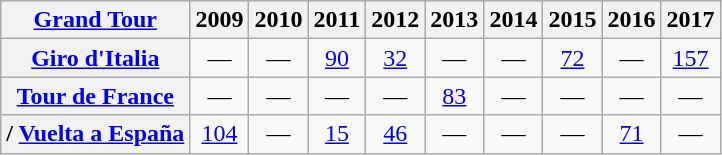<table class="wikitable plainrowheaders">
<tr>
<th scope="col"><a href='#'>Grand Tour</a></th>
<th scope="col">2009</th>
<th scope="col">2010</th>
<th scope="col">2011</th>
<th scope="col">2012</th>
<th scope="col">2013</th>
<th scope="col">2014</th>
<th scope="col">2015</th>
<th scope="col">2016</th>
<th scope="col">2017</th>
</tr>
<tr style="text-align:center;">
<th scope="row"> <a href='#'>Giro d'Italia</a></th>
<td>—</td>
<td>—</td>
<td><a href='#'>90</a></td>
<td><a href='#'>32</a></td>
<td>—</td>
<td>—</td>
<td><a href='#'>72</a></td>
<td>—</td>
<td><a href='#'>157</a></td>
</tr>
<tr style="text-align:center;">
<th scope="row"> <a href='#'>Tour de France</a></th>
<td>—</td>
<td>—</td>
<td>—</td>
<td>—</td>
<td><a href='#'>83</a></td>
<td>—</td>
<td>—</td>
<td>—</td>
<td>—</td>
</tr>
<tr style="text-align:center;">
<th scope="row">/ <a href='#'>Vuelta a España</a></th>
<td><a href='#'>104</a></td>
<td>—</td>
<td><a href='#'>15</a></td>
<td><a href='#'>46</a></td>
<td>—</td>
<td>—</td>
<td>—</td>
<td><a href='#'>71</a></td>
<td>—</td>
</tr>
</table>
